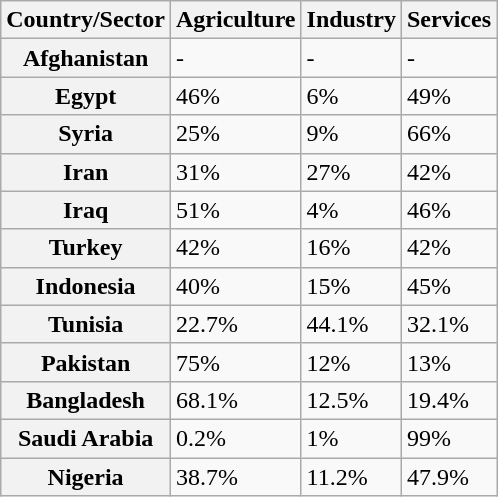<table class=wikitable style="text-align:left">
<tr>
<th>Country/Sector</th>
<th>Agriculture</th>
<th>Industry</th>
<th>Services</th>
</tr>
<tr>
<th>Afghanistan</th>
<td>-</td>
<td>-</td>
<td>-</td>
</tr>
<tr>
<th>Egypt</th>
<td>46%</td>
<td>6%</td>
<td>49%</td>
</tr>
<tr>
<th>Syria</th>
<td>25%</td>
<td>9%</td>
<td>66%</td>
</tr>
<tr>
<th>Iran</th>
<td>31%</td>
<td>27%</td>
<td>42%</td>
</tr>
<tr>
<th>Iraq</th>
<td>51%</td>
<td>4%</td>
<td>46%</td>
</tr>
<tr>
<th>Turkey</th>
<td>42%</td>
<td>16%</td>
<td>42%</td>
</tr>
<tr>
<th>Indonesia</th>
<td>40%</td>
<td>15%</td>
<td>45%</td>
</tr>
<tr>
<th>Tunisia</th>
<td>22.7%</td>
<td>44.1%</td>
<td>32.1%</td>
</tr>
<tr>
<th>Pakistan</th>
<td>75%</td>
<td>12%</td>
<td>13%</td>
</tr>
<tr>
<th>Bangladesh</th>
<td>68.1%</td>
<td>12.5%</td>
<td>19.4%</td>
</tr>
<tr>
<th>Saudi Arabia</th>
<td>0.2%</td>
<td>1%</td>
<td>99%</td>
</tr>
<tr>
<th>Nigeria</th>
<td>38.7%</td>
<td>11.2%</td>
<td>47.9%</td>
</tr>
</table>
